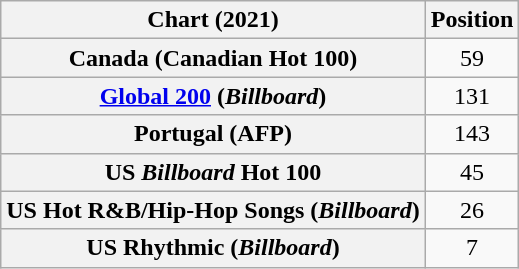<table class="wikitable plainrowheaders sortable" style="text-align:center">
<tr>
<th scope="col">Chart (2021)</th>
<th scope="col">Position</th>
</tr>
<tr>
<th scope="row">Canada (Canadian Hot 100)</th>
<td>59</td>
</tr>
<tr>
<th scope="row"><a href='#'>Global 200</a> (<em>Billboard</em>)</th>
<td>131</td>
</tr>
<tr>
<th scope="row">Portugal (AFP)</th>
<td>143</td>
</tr>
<tr>
<th scope="row">US <em>Billboard</em> Hot 100</th>
<td>45</td>
</tr>
<tr>
<th scope="row">US Hot R&B/Hip-Hop Songs (<em>Billboard</em>)</th>
<td>26</td>
</tr>
<tr>
<th scope="row">US Rhythmic (<em>Billboard</em>)</th>
<td>7</td>
</tr>
</table>
